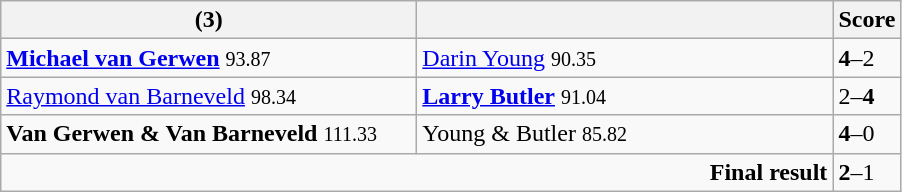<table class="wikitable">
<tr>
<th width=270><strong></strong> (3)</th>
<th width=270></th>
<th>Score</th>
</tr>
<tr>
<td><strong><a href='#'>Michael van Gerwen</a></strong> <small><span>93.87</span></small></td>
<td><a href='#'>Darin Young</a> <small><span>90.35</span></small></td>
<td><strong>4</strong>–2</td>
</tr>
<tr>
<td><a href='#'>Raymond van Barneveld</a> <small><span>98.34</span></small></td>
<td><strong><a href='#'>Larry Butler</a></strong> <small><span>91.04</span></small></td>
<td>2–<strong>4</strong></td>
</tr>
<tr>
<td><strong>Van Gerwen & Van Barneveld</strong> <small><span>111.33</span></small></td>
<td>Young & Butler <small><span>85.82</span></small></td>
<td><strong>4</strong>–0</td>
</tr>
<tr>
<td colspan="2" align="right"><strong>Final result</strong></td>
<td><strong>2</strong>–1</td>
</tr>
</table>
